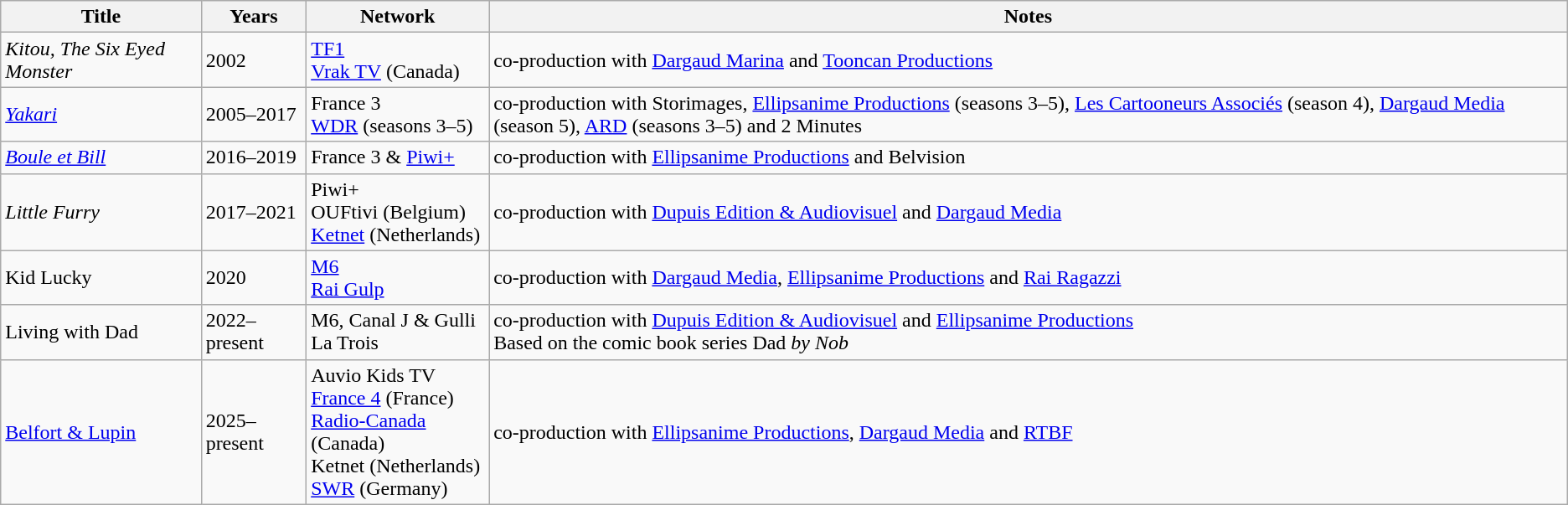<table class="wikitable sortable">
<tr>
<th>Title</th>
<th>Years</th>
<th>Network</th>
<th>Notes</th>
</tr>
<tr>
<td><em>Kitou, The Six Eyed Monster</em></td>
<td>2002</td>
<td><a href='#'>TF1</a><br><a href='#'>Vrak TV</a> (Canada)</td>
<td>co-production with <a href='#'>Dargaud Marina</a> and <a href='#'>Tooncan Productions</a></td>
</tr>
<tr>
<td><em><a href='#'>Yakari</a></em></td>
<td>2005–2017</td>
<td>France 3<br><a href='#'>WDR</a> (seasons 3–5)</td>
<td>co-production with Storimages, <a href='#'>Ellipsanime Productions</a> (seasons 3–5), <a href='#'>Les Cartooneurs Associés</a> (season 4), <a href='#'>Dargaud Media</a> (season 5), <a href='#'>ARD</a> (seasons 3–5) and 2 Minutes</td>
</tr>
<tr>
<td><em><a href='#'>Boule et Bill</a></em></td>
<td>2016–2019</td>
<td>France 3 & <a href='#'>Piwi+</a></td>
<td>co-production with <a href='#'>Ellipsanime Productions</a> and Belvision</td>
</tr>
<tr>
<td><em>Little Furry</td>
<td>2017–2021</td>
<td>Piwi+<br>OUFtivi (Belgium)<br><a href='#'>Ketnet</a> (Netherlands)</td>
<td>co-production with <a href='#'>Dupuis Edition & Audiovisuel</a> and <a href='#'>Dargaud Media</a></td>
</tr>
<tr>
<td></em>Kid Lucky<em></td>
<td>2020</td>
<td><a href='#'>M6</a><br><a href='#'>Rai Gulp</a></td>
<td>co-production with <a href='#'>Dargaud Media</a>, <a href='#'>Ellipsanime Productions</a> and <a href='#'>Rai Ragazzi</a></td>
</tr>
<tr>
<td></em>Living with Dad<em></td>
<td>2022–present</td>
<td>M6, Canal J & Gulli<br>La Trois</td>
<td>co-production with <a href='#'>Dupuis Edition & Audiovisuel</a> and <a href='#'>Ellipsanime Productions</a><br>Based on the comic book series </em>Dad<em> by Nob</td>
</tr>
<tr>
<td></em><a href='#'>Belfort & Lupin</a><em></td>
<td>2025–present</td>
<td>Auvio Kids TV<br><a href='#'>France 4</a> (France)<br><a href='#'>Radio-Canada</a> (Canada)<br>Ketnet (Netherlands)<br><a href='#'>SWR</a> (Germany)</td>
<td>co-production with <a href='#'>Ellipsanime Productions</a>, <a href='#'>Dargaud Media</a> and <a href='#'>RTBF</a></td>
</tr>
</table>
